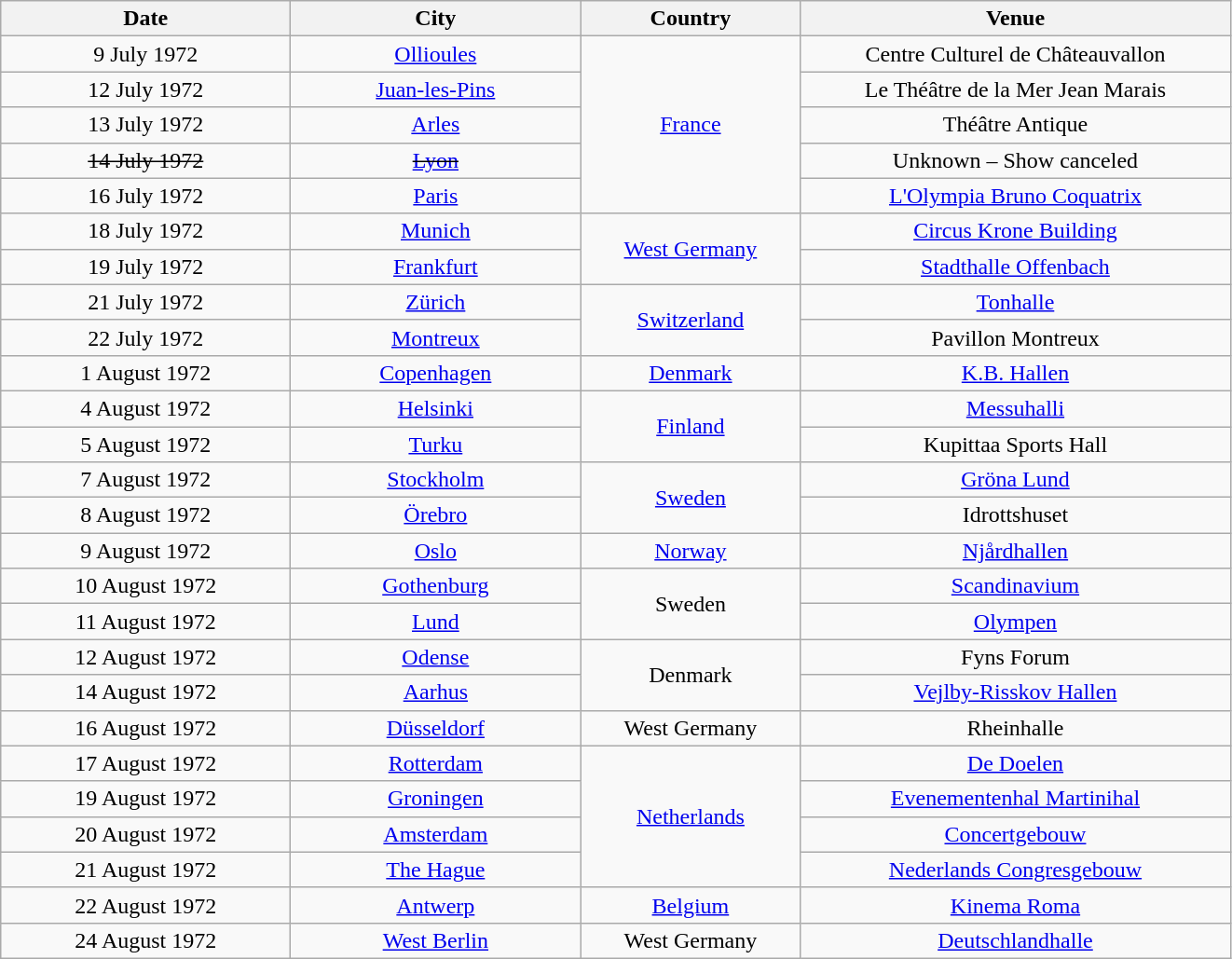<table class="wikitable" style="text-align:center;">
<tr>
<th width="200">Date</th>
<th width="200">City</th>
<th width="150">Country</th>
<th width="300">Venue</th>
</tr>
<tr>
<td>9 July 1972</td>
<td><a href='#'>Ollioules</a></td>
<td rowspan="5"><a href='#'>France</a></td>
<td>Centre Culturel de Châteauvallon</td>
</tr>
<tr>
<td>12 July 1972</td>
<td><a href='#'>Juan-les-Pins</a></td>
<td>Le Théâtre de la Mer Jean Marais</td>
</tr>
<tr>
<td>13 July 1972</td>
<td><a href='#'>Arles</a></td>
<td>Théâtre Antique</td>
</tr>
<tr>
<td><s>14 July 1972</s></td>
<td><s><a href='#'>Lyon</a></s></td>
<td>Unknown – Show canceled</td>
</tr>
<tr>
<td>16 July 1972</td>
<td><a href='#'>Paris</a></td>
<td><a href='#'>L'Olympia Bruno Coquatrix</a></td>
</tr>
<tr>
<td>18 July 1972</td>
<td><a href='#'>Munich</a></td>
<td rowspan="2"><a href='#'>West Germany</a></td>
<td><a href='#'>Circus Krone Building</a></td>
</tr>
<tr>
<td>19 July 1972</td>
<td><a href='#'>Frankfurt</a></td>
<td><a href='#'>Stadthalle Offenbach</a></td>
</tr>
<tr>
<td>21 July 1972</td>
<td><a href='#'>Zürich</a></td>
<td rowspan="2"><a href='#'>Switzerland</a></td>
<td><a href='#'>Tonhalle</a></td>
</tr>
<tr>
<td>22 July 1972</td>
<td><a href='#'>Montreux</a></td>
<td>Pavillon Montreux</td>
</tr>
<tr>
<td>1 August 1972</td>
<td><a href='#'>Copenhagen</a></td>
<td><a href='#'>Denmark</a></td>
<td><a href='#'>K.B. Hallen</a></td>
</tr>
<tr>
<td>4 August 1972</td>
<td><a href='#'>Helsinki</a></td>
<td rowspan="2"><a href='#'>Finland</a></td>
<td><a href='#'>Messuhalli</a></td>
</tr>
<tr>
<td>5 August 1972</td>
<td><a href='#'>Turku</a></td>
<td>Kupittaa Sports Hall</td>
</tr>
<tr>
<td>7 August 1972</td>
<td><a href='#'>Stockholm</a></td>
<td rowspan="2"><a href='#'>Sweden</a></td>
<td><a href='#'>Gröna Lund</a></td>
</tr>
<tr>
<td>8 August 1972</td>
<td><a href='#'>Örebro</a></td>
<td>Idrottshuset</td>
</tr>
<tr>
<td>9 August 1972</td>
<td><a href='#'>Oslo</a></td>
<td><a href='#'>Norway</a></td>
<td><a href='#'>Njårdhallen</a></td>
</tr>
<tr>
<td>10 August 1972</td>
<td><a href='#'>Gothenburg</a></td>
<td rowspan="2">Sweden</td>
<td><a href='#'>Scandinavium</a></td>
</tr>
<tr>
<td>11 August 1972</td>
<td><a href='#'>Lund</a></td>
<td><a href='#'>Olympen</a></td>
</tr>
<tr>
<td>12 August 1972</td>
<td><a href='#'>Odense</a></td>
<td rowspan="2">Denmark</td>
<td>Fyns Forum</td>
</tr>
<tr>
<td>14 August 1972</td>
<td><a href='#'>Aarhus</a></td>
<td><a href='#'>Vejlby-Risskov Hallen</a></td>
</tr>
<tr>
<td>16 August 1972</td>
<td><a href='#'>Düsseldorf</a></td>
<td>West Germany</td>
<td>Rheinhalle</td>
</tr>
<tr>
<td>17 August 1972</td>
<td><a href='#'>Rotterdam</a></td>
<td rowspan="4"><a href='#'>Netherlands</a></td>
<td><a href='#'>De Doelen</a></td>
</tr>
<tr>
<td>19 August 1972</td>
<td><a href='#'>Groningen</a></td>
<td><a href='#'>Evenementenhal Martinihal</a></td>
</tr>
<tr>
<td>20 August 1972</td>
<td><a href='#'>Amsterdam</a></td>
<td><a href='#'>Concertgebouw</a></td>
</tr>
<tr>
<td>21 August 1972</td>
<td><a href='#'>The Hague</a></td>
<td><a href='#'>Nederlands Congresgebouw</a></td>
</tr>
<tr>
<td>22 August 1972</td>
<td><a href='#'>Antwerp</a></td>
<td><a href='#'>Belgium</a></td>
<td><a href='#'>Kinema Roma</a></td>
</tr>
<tr>
<td>24 August 1972</td>
<td><a href='#'>West Berlin</a></td>
<td>West Germany</td>
<td><a href='#'>Deutschlandhalle</a></td>
</tr>
</table>
